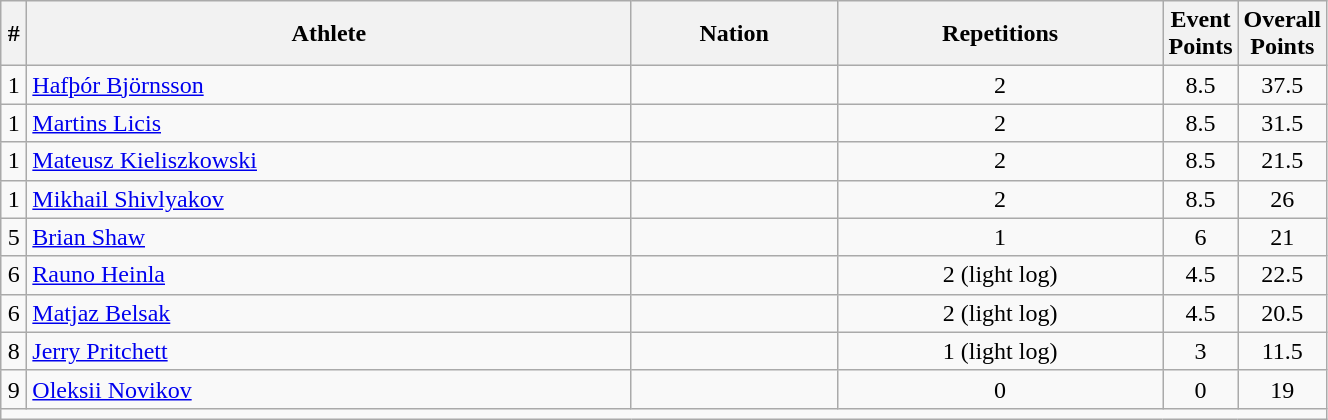<table class="wikitable sortable" style="text-align:center;width: 70%;">
<tr>
<th scope="col" style="width: 10px;">#</th>
<th scope="col">Athlete</th>
<th scope="col">Nation</th>
<th scope="col">Repetitions</th>
<th scope="col" style="width: 10px;">Event Points</th>
<th scope="col" style="width: 10px;">Overall Points</th>
</tr>
<tr>
<td>1</td>
<td align=left><a href='#'>Hafþór Björnsson</a></td>
<td align=left></td>
<td>2</td>
<td>8.5</td>
<td>37.5</td>
</tr>
<tr>
<td>1</td>
<td align=left><a href='#'>Martins Licis</a></td>
<td align=left></td>
<td>2</td>
<td>8.5</td>
<td>31.5</td>
</tr>
<tr>
<td>1</td>
<td align=left><a href='#'>Mateusz Kieliszkowski</a></td>
<td align=left></td>
<td>2</td>
<td>8.5</td>
<td>21.5</td>
</tr>
<tr>
<td>1</td>
<td align=left><a href='#'>Mikhail Shivlyakov</a></td>
<td align=left></td>
<td>2</td>
<td>8.5</td>
<td>26</td>
</tr>
<tr>
<td>5</td>
<td align=left><a href='#'>Brian Shaw</a></td>
<td align=left></td>
<td>1</td>
<td>6</td>
<td>21</td>
</tr>
<tr>
<td>6</td>
<td align=left><a href='#'>Rauno Heinla</a></td>
<td align=left></td>
<td>2 (light log)</td>
<td>4.5</td>
<td>22.5</td>
</tr>
<tr>
<td>6</td>
<td align=left><a href='#'>Matjaz Belsak</a></td>
<td align=left></td>
<td>2 (light log)</td>
<td>4.5</td>
<td>20.5</td>
</tr>
<tr>
<td>8</td>
<td align=left><a href='#'>Jerry Pritchett</a></td>
<td align=left></td>
<td>1 (light log)</td>
<td>3</td>
<td>11.5</td>
</tr>
<tr>
<td>9</td>
<td align=left><a href='#'>Oleksii Novikov</a></td>
<td align=left></td>
<td>0</td>
<td>0</td>
<td>19</td>
</tr>
<tr class="sortbottom">
<td colspan="6"></td>
</tr>
</table>
